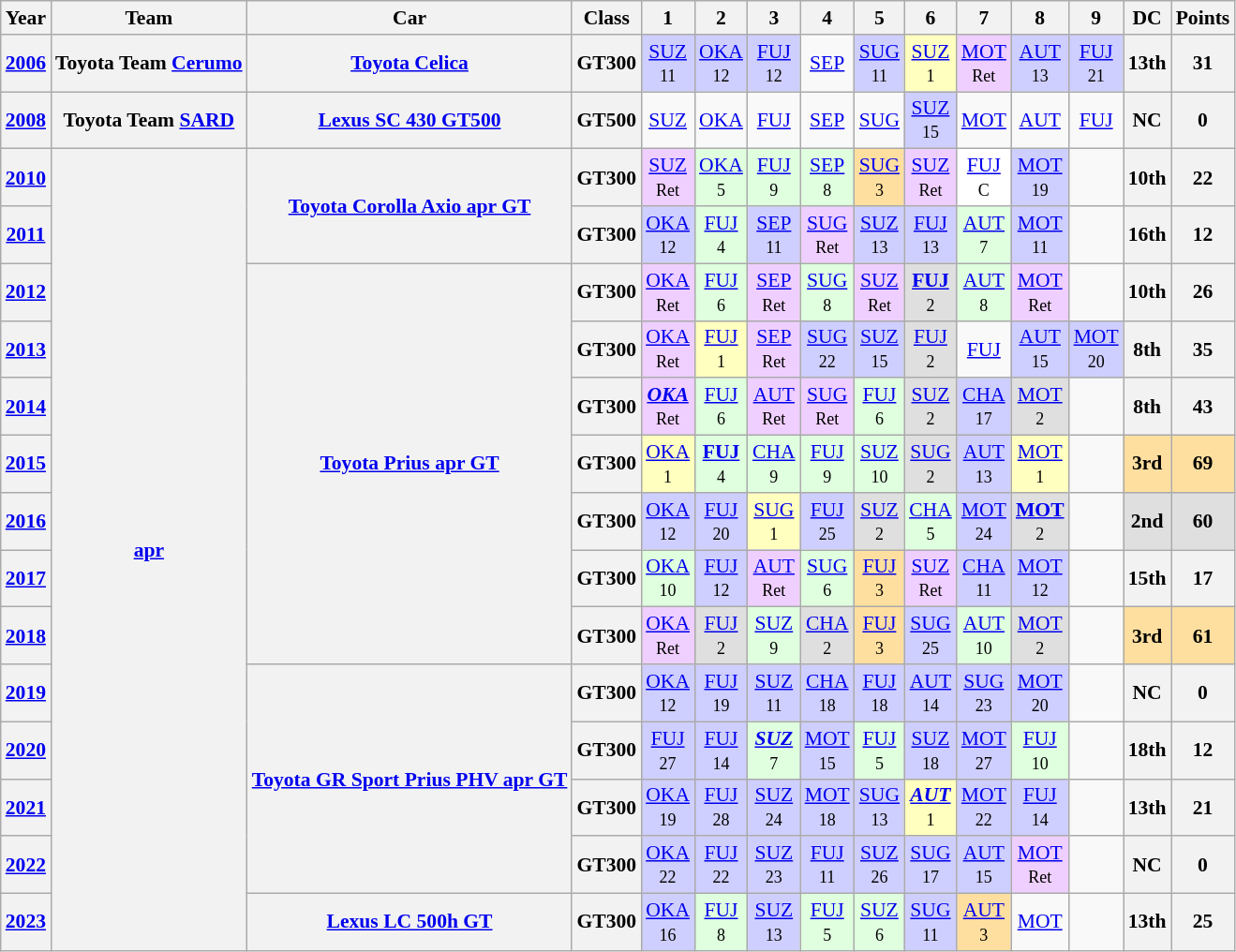<table class="wikitable" style="text-align:center; font-size:90%">
<tr>
<th>Year</th>
<th>Team</th>
<th>Car</th>
<th>Class</th>
<th>1</th>
<th>2</th>
<th>3</th>
<th>4</th>
<th>5</th>
<th>6</th>
<th>7</th>
<th>8</th>
<th>9</th>
<th>DC</th>
<th>Points</th>
</tr>
<tr>
<th><a href='#'>2006</a></th>
<th>Toyota Team <a href='#'>Cerumo</a></th>
<th><a href='#'>Toyota Celica</a></th>
<th>GT300</th>
<td bgcolor="#CFCFFF"><a href='#'>SUZ</a><br><small>11</small></td>
<td bgcolor="#CFCFFF"><a href='#'>OKA</a><br><small>12</small></td>
<td bgcolor="#CFCFFF"><a href='#'>FUJ</a><br><small>12</small></td>
<td><a href='#'>SEP</a></td>
<td bgcolor="#CFCFFF"><a href='#'>SUG</a><br><small>11</small></td>
<td bgcolor="#FFFFBF"><a href='#'>SUZ</a><br><small>1</small></td>
<td bgcolor="#EFCFFF"><a href='#'>MOT</a><br><small>Ret</small></td>
<td bgcolor="#CFCFFF"><a href='#'>AUT</a><br><small>13</small></td>
<td bgcolor="#CFCFFF"><a href='#'>FUJ</a><br><small>21</small></td>
<th>13th</th>
<th>31</th>
</tr>
<tr>
<th><a href='#'>2008</a></th>
<th>Toyota Team <a href='#'>SARD</a></th>
<th><a href='#'>Lexus SC 430 GT500</a></th>
<th>GT500</th>
<td><a href='#'>SUZ</a><br><small></small></td>
<td><a href='#'>OKA</a><br><small></small></td>
<td><a href='#'>FUJ</a><br><small></small></td>
<td><a href='#'>SEP</a><br><small></small></td>
<td><a href='#'>SUG</a><br><small></small></td>
<td bgcolor="#CFCFFF"><a href='#'>SUZ</a><br><small>15</small></td>
<td><a href='#'>MOT</a><br><small></small></td>
<td><a href='#'>AUT</a><br><small></small></td>
<td><a href='#'>FUJ</a><br><small></small></td>
<th>NC</th>
<th>0</th>
</tr>
<tr>
<th><a href='#'>2010</a></th>
<th rowspan="14"><a href='#'>apr</a></th>
<th rowspan="2"><a href='#'>Toyota Corolla Axio apr GT</a></th>
<th>GT300</th>
<td bgcolor="#EFCFFF"><a href='#'>SUZ</a><br><small>Ret</small></td>
<td bgcolor="#DFFFDF"><a href='#'>OKA</a><br><small>5</small></td>
<td bgcolor="#DFFFDF"><a href='#'>FUJ</a><br><small>9</small></td>
<td bgcolor="#DFFFDF"><a href='#'>SEP</a><br><small>8</small></td>
<td bgcolor="#FFDF9F"><a href='#'>SUG</a><br><small>3</small></td>
<td bgcolor="#EFCFFF"><a href='#'>SUZ</a><br><small>Ret</small></td>
<td bgcolor="#FFFFFF"><a href='#'>FUJ</a><br><small>C</small></td>
<td bgcolor="#CFCFFF"><a href='#'>MOT</a><br><small>19</small></td>
<td></td>
<th>10th</th>
<th>22</th>
</tr>
<tr>
<th><a href='#'>2011</a></th>
<th>GT300</th>
<td bgcolor="#CFCFFF"><a href='#'>OKA</a><br><small>12</small></td>
<td bgcolor="#DFFFDF"><a href='#'>FUJ</a><br><small>4</small></td>
<td bgcolor="#CFCFFF"><a href='#'>SEP</a><br><small>11</small></td>
<td bgcolor="#EFCFFF"><a href='#'>SUG</a><br><small>Ret</small></td>
<td bgcolor="#CFCFFF"><a href='#'>SUZ</a><br><small>13</small></td>
<td bgcolor="#CFCFFF"><a href='#'>FUJ</a><br><small>13</small></td>
<td bgcolor="#DFFFDF"><a href='#'>AUT</a><br><small>7</small></td>
<td bgcolor="#CFCFFF"><a href='#'>MOT</a><br><small>11</small></td>
<td></td>
<th>16th</th>
<th>12</th>
</tr>
<tr>
<th><a href='#'>2012</a></th>
<th rowspan="7"><a href='#'>Toyota Prius apr GT</a></th>
<th>GT300</th>
<td bgcolor="#EFCFFF"><a href='#'>OKA</a><br><small>Ret</small></td>
<td bgcolor="#DFFFDF"><a href='#'>FUJ</a><br><small>6</small></td>
<td bgcolor="#EFCFFF"><a href='#'>SEP</a><br><small>Ret</small></td>
<td bgcolor="#DFFFDF"><a href='#'>SUG</a><br><small>8</small></td>
<td bgcolor="#EFCFFF"><a href='#'>SUZ</a><br><small>Ret</small></td>
<td bgcolor="#DFDFDF"><strong><a href='#'>FUJ</a></strong><br><small>2</small></td>
<td bgcolor="#DFFFDF"><a href='#'>AUT</a><br><small>8</small></td>
<td bgcolor="#EFCFFF"><a href='#'>MOT</a><br><small>Ret</small></td>
<td></td>
<th>10th</th>
<th>26</th>
</tr>
<tr>
<th><a href='#'>2013</a></th>
<th>GT300</th>
<td bgcolor="#EFCFFF"><a href='#'>OKA</a><br><small>Ret</small></td>
<td bgcolor="#FFFFBF"><a href='#'>FUJ</a><br><small>1</small></td>
<td bgcolor="#EFCFFF"><a href='#'>SEP</a><br><small>Ret</small></td>
<td bgcolor="#CFCFFF"><a href='#'>SUG</a><br><small>22</small></td>
<td bgcolor="#CFCFFF"><a href='#'>SUZ</a><br><small>15</small></td>
<td bgcolor="#DFDFDF"><a href='#'>FUJ</a><br><small>2</small></td>
<td><a href='#'>FUJ</a></td>
<td bgcolor="#CFCFFF"><a href='#'>AUT</a><br><small>15</small></td>
<td bgcolor="#CFCFFF"><a href='#'>MOT</a><br><small>20</small></td>
<th>8th</th>
<th>35</th>
</tr>
<tr>
<th><a href='#'>2014</a></th>
<th>GT300</th>
<td bgcolor="#EFCFFF"><strong><em><a href='#'>OKA</a></em></strong><br><small>Ret</small></td>
<td bgcolor="#DFFFDF"><a href='#'>FUJ</a><br><small>6</small></td>
<td bgcolor="#EFCFFF"><a href='#'>AUT</a><br><small>Ret</small></td>
<td bgcolor="#EFCFFF"><a href='#'>SUG</a><br><small>Ret</small></td>
<td bgcolor="#DFFFDF"><a href='#'>FUJ</a><br><small>6</small></td>
<td bgcolor="#DFDFDF"><a href='#'>SUZ</a><br><small>2</small></td>
<td bgcolor="#CFCFFF"><a href='#'>CHA</a><br><small>17</small></td>
<td bgcolor="#DFDFDF"><a href='#'>MOT</a><br><small>2</small></td>
<td></td>
<th>8th</th>
<th>43</th>
</tr>
<tr>
<th><a href='#'>2015</a></th>
<th>GT300</th>
<td bgcolor="#FFFFBF"><a href='#'>OKA</a><br><small>1</small></td>
<td bgcolor="#DFFFDF"><strong><a href='#'>FUJ</a></strong><br><small>4</small></td>
<td bgcolor="#DFFFDF"><a href='#'>CHA</a><br><small>9</small></td>
<td bgcolor="#DFFFDF"><a href='#'>FUJ</a><br><small>9</small></td>
<td bgcolor="#DFFFDF"><a href='#'>SUZ</a><br><small>10</small></td>
<td bgcolor="#DFDFDF"><a href='#'>SUG</a><br><small>2</small></td>
<td bgcolor="#CFCFFF"><a href='#'>AUT</a><br><small>13</small></td>
<td bgcolor="#FFFFBF"><a href='#'>MOT</a><br><small>1</small></td>
<td></td>
<td bgcolor="#FFDF9F"><strong>3rd</strong></td>
<td bgcolor="#FFDF9F"><strong>69</strong></td>
</tr>
<tr>
<th><a href='#'>2016</a></th>
<th>GT300</th>
<td bgcolor="#CFCFFF"><a href='#'>OKA</a><br><small>12</small></td>
<td bgcolor="#CFCFFF"><a href='#'>FUJ</a><br><small>20</small></td>
<td bgcolor="#FFFFBF"><a href='#'>SUG</a><br><small>1</small></td>
<td bgcolor="#CFCFFF"><a href='#'>FUJ</a><br><small>25</small></td>
<td bgcolor="#DFDFDF"><a href='#'>SUZ</a><br><small>2</small></td>
<td bgcolor="#DFFFDF"><a href='#'>CHA</a><br><small>5</small></td>
<td bgcolor="#CFCFFF"><a href='#'>MOT</a><br><small>24</small></td>
<td bgcolor="#DFDFDF"><strong><a href='#'>MOT</a></strong><br><small>2</small></td>
<td></td>
<td bgcolor="#DFDFDF"><strong>2nd</strong></td>
<td bgcolor="#DFDFDF"><strong>60</strong></td>
</tr>
<tr>
<th><a href='#'>2017</a></th>
<th>GT300</th>
<td bgcolor="#DFFFDF"><a href='#'>OKA</a><br><small>10</small></td>
<td bgcolor="#CFCFFF"><a href='#'>FUJ</a><br><small>12</small></td>
<td bgcolor="#EFCFFF"><a href='#'>AUT</a><br><small>Ret</small></td>
<td bgcolor="#DFFFDF"><a href='#'>SUG</a><br><small>6</small></td>
<td bgcolor="#FFDF9F"><a href='#'>FUJ</a><br><small>3</small></td>
<td bgcolor="#EFCFFF"><a href='#'>SUZ</a><br><small>Ret</small></td>
<td bgcolor="#CFCFFF"><a href='#'>CHA</a><br><small>11</small></td>
<td bgcolor="#CFCFFF"><a href='#'>MOT</a><br><small>12</small></td>
<td></td>
<th>15th</th>
<th>17</th>
</tr>
<tr>
<th><a href='#'>2018</a></th>
<th>GT300</th>
<td bgcolor="#EFCFFF"><a href='#'>OKA</a><br><small>Ret</small></td>
<td bgcolor="#DFDFDF"><a href='#'>FUJ</a><br><small>2</small></td>
<td bgcolor="#DFFFDF"><a href='#'>SUZ</a><br><small>9</small></td>
<td bgcolor="#DFDFDF"><a href='#'>CHA</a><br><small>2</small></td>
<td bgcolor="#FFDF9F"><a href='#'>FUJ</a><br><small>3</small></td>
<td bgcolor="#CFCFFF"><a href='#'>SUG</a><br><small>25</small></td>
<td bgcolor="#DFFFDF"><a href='#'>AUT</a><br><small>10</small></td>
<td bgcolor="#DFDFDF"><a href='#'>MOT</a><br><small>2</small></td>
<td></td>
<td bgcolor="#FFDF9F"><strong>3rd</strong></td>
<td bgcolor="#FFDF9F"><strong>61</strong></td>
</tr>
<tr>
<th><a href='#'>2019</a></th>
<th rowspan="4"><a href='#'>Toyota GR Sport Prius PHV apr GT</a></th>
<th>GT300</th>
<td bgcolor="#CFCFFF"><a href='#'>OKA</a><br><small>12</small></td>
<td bgcolor="#CFCFFF"><a href='#'>FUJ</a><br><small>19</small></td>
<td bgcolor="#CFCFFF"><a href='#'>SUZ</a><br><small>11</small></td>
<td bgcolor="#CFCFFF"><a href='#'>CHA</a><br><small>18</small></td>
<td bgcolor="#CFCFFF"><a href='#'>FUJ</a><br><small>18</small></td>
<td bgcolor="#CFCFFF"><a href='#'>AUT</a><br><small>14</small></td>
<td bgcolor="#CFCFFF"><a href='#'>SUG</a><br><small>23</small></td>
<td bgcolor="#CFCFFF"><a href='#'>MOT</a><br><small>20</small></td>
<td></td>
<th>NC</th>
<th>0</th>
</tr>
<tr>
<th><a href='#'>2020</a></th>
<th>GT300</th>
<td bgcolor="#CFCFFF"><a href='#'>FUJ</a><br><small>27</small></td>
<td bgcolor="#CFCFFF"><a href='#'>FUJ</a><br><small>14</small></td>
<td bgcolor="#DFFFDF"><strong><em><a href='#'>SUZ</a></em></strong><br><small>7</small></td>
<td bgcolor="#CFCFFF"><a href='#'>MOT</a><br><small>15</small></td>
<td bgcolor="#DFFFDF"><a href='#'>FUJ</a><br><small>5</small></td>
<td bgcolor="#CFCFFF"><a href='#'>SUZ</a><br><small>18</small></td>
<td bgcolor="#CFCFFF"><a href='#'>MOT</a><br><small>27</small></td>
<td bgcolor="#DFFFDF"><a href='#'>FUJ</a><br><small>10</small></td>
<td></td>
<th>18th</th>
<th>12</th>
</tr>
<tr>
<th><a href='#'>2021</a></th>
<th>GT300</th>
<td bgcolor="#CFCFFF"><a href='#'>OKA</a><br><small>19</small></td>
<td bgcolor="#CFCFFF"><a href='#'>FUJ</a><br><small>28</small></td>
<td bgcolor="#CFCFFF"><a href='#'>SUZ</a><br><small>24</small></td>
<td bgcolor="#CFCFFF"><a href='#'>MOT</a><br><small>18</small></td>
<td bgcolor="#CFCFFF"><a href='#'>SUG</a><br><small>13</small></td>
<td bgcolor="#FFFFBF"><strong><em><a href='#'>AUT</a></em></strong><br><small>1</small></td>
<td bgcolor="#CFCFFF"><a href='#'>MOT</a><br><small>22</small></td>
<td bgcolor="#CFCFFF"><a href='#'>FUJ</a><br><small>14</small></td>
<td></td>
<th>13th</th>
<th>21</th>
</tr>
<tr>
<th><a href='#'>2022</a></th>
<th>GT300</th>
<td bgcolor="#CFCFFF"><a href='#'>OKA</a><br><small>22</small></td>
<td bgcolor="#CFCFFF"><a href='#'>FUJ</a><br><small>22</small></td>
<td bgcolor="#CFCFFF"><a href='#'>SUZ</a><br><small>23</small></td>
<td bgcolor="#CFCFFF"><a href='#'>FUJ</a><br><small>11</small></td>
<td bgcolor="#CFCFFF"><a href='#'>SUZ</a><br><small>26</small></td>
<td bgcolor="#CFCFFF"><a href='#'>SUG</a><br><small>17</small></td>
<td bgcolor="#CFCFFF"><a href='#'>AUT</a><br><small>15</small></td>
<td bgcolor="#EFCFFF"><a href='#'>MOT</a><br><small>Ret</small></td>
<td></td>
<th>NC</th>
<th>0</th>
</tr>
<tr>
<th><a href='#'>2023</a></th>
<th><a href='#'>Lexus LC 500h GT</a></th>
<th>GT300</th>
<td bgcolor="#CFCFFF"><a href='#'>OKA</a><br><small>16</small></td>
<td bgcolor="#DFFFDF"><a href='#'>FUJ</a><br><small>8</small></td>
<td bgcolor="#CFCFFF"><a href='#'>SUZ</a><br><small>13</small></td>
<td bgcolor="#DFFFDF"><a href='#'>FUJ</a><br><small>5</small></td>
<td bgcolor="#DFFFDF"><a href='#'>SUZ</a><br><small>6</small></td>
<td bgcolor="#CFCFFF"><a href='#'>SUG</a><br><small>11</small></td>
<td bgcolor="#FFDF9F"><a href='#'>AUT</a><br><small>3</small></td>
<td><a href='#'>MOT</a></td>
<td></td>
<th>13th</th>
<th>25</th>
</tr>
</table>
